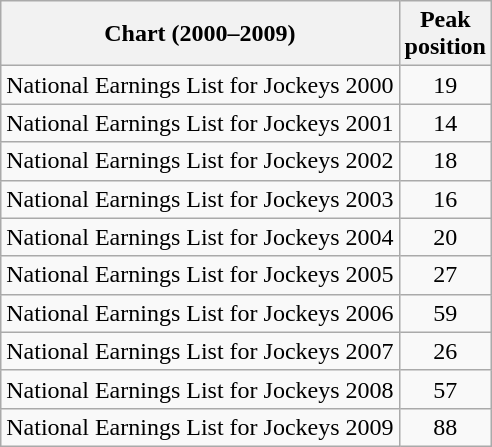<table class="wikitable sortable">
<tr>
<th>Chart (2000–2009)</th>
<th>Peak<br>position</th>
</tr>
<tr>
<td>National Earnings List for Jockeys 2000</td>
<td style="text-align:center;">19</td>
</tr>
<tr>
<td>National Earnings List for Jockeys 2001</td>
<td style="text-align:center;">14</td>
</tr>
<tr>
<td>National Earnings List for Jockeys 2002</td>
<td style="text-align:center;">18</td>
</tr>
<tr>
<td>National Earnings List for Jockeys 2003</td>
<td style="text-align:center;">16</td>
</tr>
<tr>
<td>National Earnings List for Jockeys 2004</td>
<td style="text-align:center;">20</td>
</tr>
<tr>
<td>National Earnings List for Jockeys 2005</td>
<td style="text-align:center;">27</td>
</tr>
<tr>
<td>National Earnings List for Jockeys 2006</td>
<td style="text-align:center;">59</td>
</tr>
<tr>
<td>National Earnings List for Jockeys 2007</td>
<td style="text-align:center;">26</td>
</tr>
<tr>
<td>National Earnings List for Jockeys 2008</td>
<td style="text-align:center;">57</td>
</tr>
<tr>
<td>National Earnings List for Jockeys 2009</td>
<td style="text-align:center;">88</td>
</tr>
</table>
